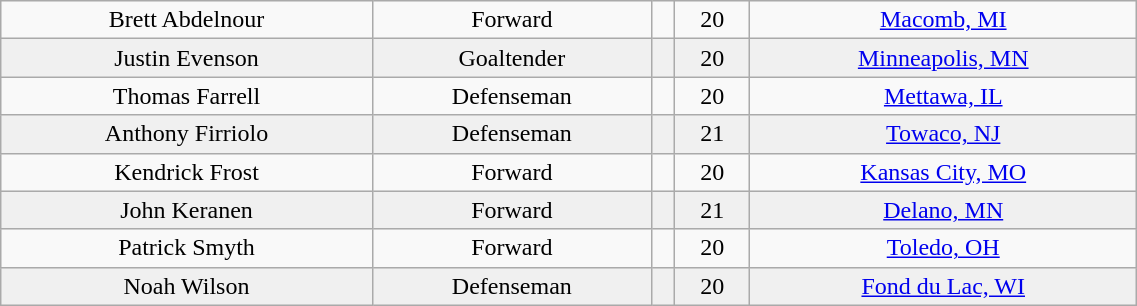<table class="wikitable" width="60%">
<tr align="center" bgcolor="">
<td>Brett Abdelnour</td>
<td>Forward</td>
<td></td>
<td>20</td>
<td><a href='#'>Macomb, MI</a></td>
</tr>
<tr align="center" bgcolor="f0f0f0">
<td>Justin Evenson</td>
<td>Goaltender</td>
<td></td>
<td>20</td>
<td><a href='#'>Minneapolis, MN</a></td>
</tr>
<tr align="center" bgcolor="">
<td>Thomas Farrell</td>
<td>Defenseman</td>
<td></td>
<td>20</td>
<td><a href='#'>Mettawa, IL</a></td>
</tr>
<tr align="center" bgcolor="f0f0f0">
<td>Anthony Firriolo</td>
<td>Defenseman</td>
<td></td>
<td>21</td>
<td><a href='#'>Towaco, NJ</a></td>
</tr>
<tr align="center" bgcolor="">
<td>Kendrick Frost</td>
<td>Forward</td>
<td></td>
<td>20</td>
<td><a href='#'>Kansas City, MO</a></td>
</tr>
<tr align="center" bgcolor="f0f0f0">
<td>John Keranen</td>
<td>Forward</td>
<td></td>
<td>21</td>
<td><a href='#'>Delano, MN</a></td>
</tr>
<tr align="center" bgcolor="">
<td>Patrick Smyth</td>
<td>Forward</td>
<td></td>
<td>20</td>
<td><a href='#'>Toledo, OH</a></td>
</tr>
<tr align="center" bgcolor="f0f0f0">
<td>Noah Wilson</td>
<td>Defenseman</td>
<td></td>
<td>20</td>
<td><a href='#'>Fond du Lac, WI</a></td>
</tr>
</table>
